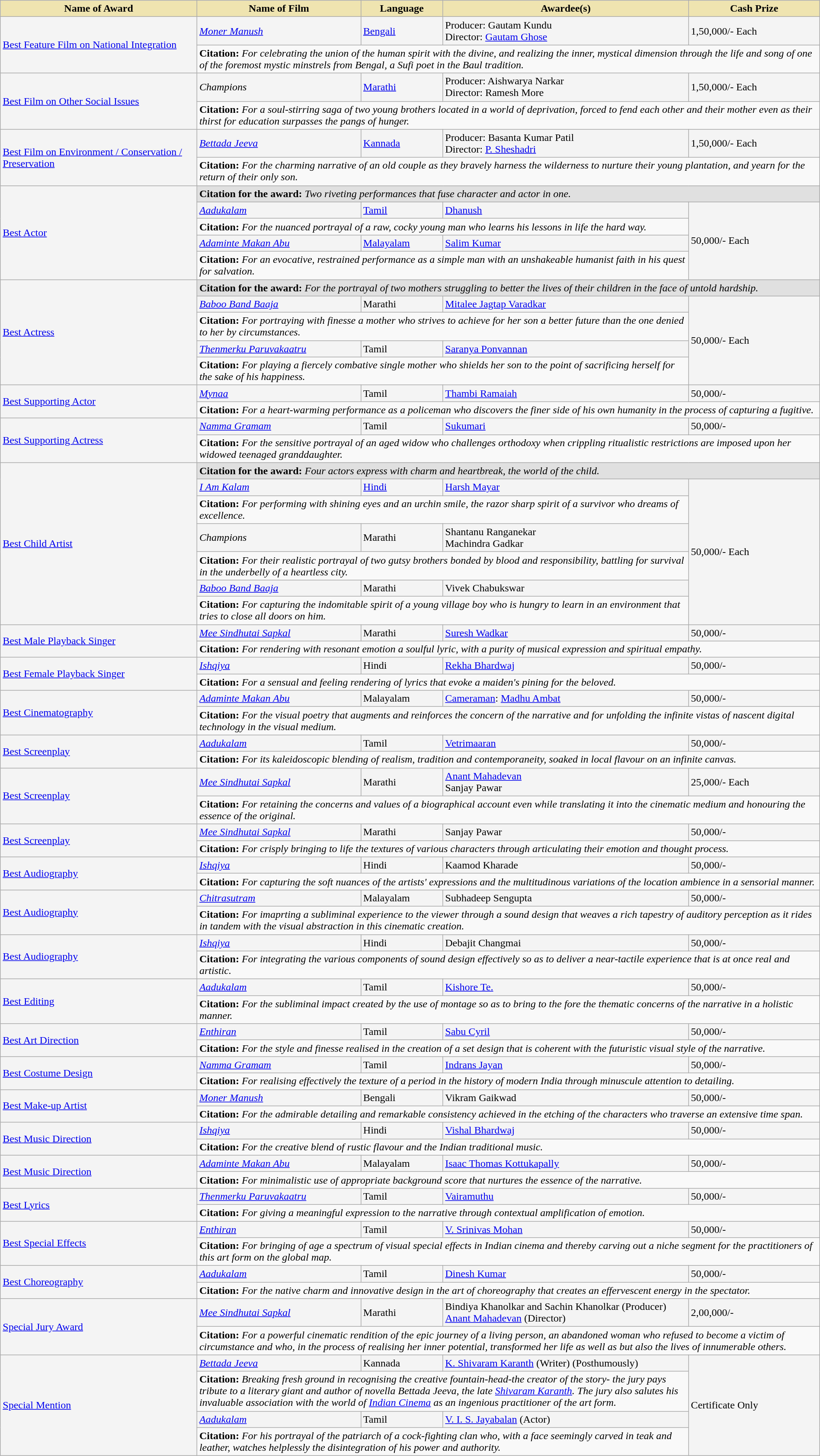<table class="wikitable" style="width:100%;">
<tr>
<th style="background-color:#EFE4B0;width:24%;">Name of Award</th>
<th style="background-color:#EFE4B0;width:20%;">Name of Film</th>
<th style="background-color:#EFE4B0;width:10%;">Language</th>
<th style="background-color:#EFE4B0;width:30%;">Awardee(s)</th>
<th style="background-color:#EFE4B0;width:16%;">Cash Prize</th>
</tr>
<tr style="background-color:#F4F4F4">
<td rowspan="2"><a href='#'>Best Feature Film on National Integration</a></td>
<td><em><a href='#'>Moner Manush</a></em></td>
<td><a href='#'>Bengali</a></td>
<td>Producer: Gautam Kundu<br>Director: <a href='#'>Gautam Ghose</a></td>
<td> 1,50,000/- Each</td>
</tr>
<tr style="background-color:#F9F9F9">
<td colspan="4"><strong>Citation:</strong> <em>For celebrating the union of the human spirit with the divine, and realizing the inner, mystical dimension through the life and song of one of the foremost mystic minstrels from Bengal, a Sufi poet in the Baul tradition.</em></td>
</tr>
<tr style="background-color:#F4F4F4">
<td rowspan="2"><a href='#'>Best Film on Other Social Issues</a></td>
<td><em>Champions</em></td>
<td><a href='#'>Marathi</a></td>
<td>Producer: Aishwarya Narkar<br>Director: Ramesh More</td>
<td> 1,50,000/- Each</td>
</tr>
<tr style="background-color:#F9F9F9">
<td colspan="4"><strong>Citation:</strong> <em>For a soul-stirring saga of two young brothers located in a world of deprivation, forced to fend each other and their mother even as their thirst for education surpasses the pangs of hunger.</em></td>
</tr>
<tr style="background-color:#F4F4F4">
<td rowspan="2"><a href='#'>Best Film on Environment / Conservation / Preservation</a></td>
<td><em><a href='#'>Bettada Jeeva</a></em></td>
<td><a href='#'>Kannada</a></td>
<td>Producer: Basanta Kumar Patil<br>Director: <a href='#'>P. Sheshadri</a></td>
<td> 1,50,000/- Each</td>
</tr>
<tr style="background-color:#F9F9F9">
<td colspan="4"><strong>Citation:</strong> <em>For the charming narrative of an old couple as they bravely harness the wilderness to nurture their young plantation, and yearn for the return of their only son.</em></td>
</tr>
<tr style="background-color:#F4F4F4">
<td rowspan="5"><a href='#'>Best Actor</a></td>
<td colspan="4" style="background-color:#E0E0E0"><strong>Citation for the award:</strong> <em>Two riveting performances that fuse character and actor in one.</em></td>
</tr>
<tr style="background-color:#F4F4F4">
<td><em><a href='#'>Aadukalam</a></em></td>
<td><a href='#'>Tamil</a></td>
<td><a href='#'>Dhanush</a></td>
<td rowspan="4"> 50,000/- Each</td>
</tr>
<tr style="background-color:#F9F9F9">
<td colspan="3"><strong>Citation:</strong> <em>For the nuanced portrayal of a raw, cocky young man who learns his lessons in life the hard way.</em></td>
</tr>
<tr style="background-color:#F4F4F4">
<td><em><a href='#'>Adaminte Makan Abu</a></em></td>
<td><a href='#'>Malayalam</a></td>
<td><a href='#'>Salim Kumar</a></td>
</tr>
<tr style="background-color:#F9F9F9">
<td colspan="3"><strong>Citation:</strong> <em>For an evocative, restrained performance as a simple man with an unshakeable humanist faith in his quest for salvation.</em></td>
</tr>
<tr style="background-color:#F4F4F4">
<td rowspan="5"><a href='#'>Best Actress</a></td>
<td colspan="4" style="background-color:#E0E0E0"><strong>Citation for the award:</strong> <em>For the portrayal of two mothers struggling to better the lives of their children in the face of untold hardship.</em></td>
</tr>
<tr style="background-color:#F4F4F4">
<td><em><a href='#'>Baboo Band Baaja</a></em></td>
<td>Marathi</td>
<td><a href='#'>Mitalee Jagtap Varadkar</a></td>
<td rowspan="4"> 50,000/- Each</td>
</tr>
<tr style="background-color:#F9F9F9">
<td colspan="3"><strong>Citation:</strong> <em>For portraying with finesse a mother who strives to achieve for her son a better future than the one denied to her by circumstances.</em></td>
</tr>
<tr style="background-color:#F4F4F4">
<td><em><a href='#'>Thenmerku Paruvakaatru</a></em></td>
<td>Tamil</td>
<td><a href='#'>Saranya Ponvannan</a></td>
</tr>
<tr style="background-color:#F9F9F9">
<td colspan="3"><strong>Citation:</strong> <em>For playing a fiercely combative single mother who shields her son to the point of sacrificing herself for the sake of his happiness.</em></td>
</tr>
<tr style="background-color:#F4F4F4">
<td rowspan="2"><a href='#'>Best Supporting Actor</a></td>
<td><em><a href='#'>Mynaa</a></em></td>
<td>Tamil</td>
<td><a href='#'>Thambi Ramaiah</a></td>
<td> 50,000/-</td>
</tr>
<tr style="background-color:#F9F9F9">
<td colspan="4"><strong>Citation:</strong> <em>For a heart-warming performance as a policeman who discovers the finer side of his own humanity in the process of capturing a fugitive.</em></td>
</tr>
<tr style="background-color:#F4F4F4">
<td rowspan="2"><a href='#'>Best Supporting Actress</a></td>
<td><em><a href='#'>Namma Gramam</a></em></td>
<td>Tamil</td>
<td><a href='#'>Sukumari</a></td>
<td> 50,000/-</td>
</tr>
<tr style="background-color:#F9F9F9">
<td colspan="4"><strong>Citation:</strong> <em>For the sensitive portrayal of an aged widow who challenges orthodoxy when crippling ritualistic restrictions are imposed upon her widowed teenaged granddaughter.</em></td>
</tr>
<tr style="background-color:#F4F4F4">
<td rowspan="7"><a href='#'>Best Child Artist</a></td>
<td colspan="4" style="background-color:#E0E0E0"><strong>Citation for the award:</strong> <em>Four actors express with charm and heartbreak, the world of the child.</em></td>
</tr>
<tr style="background-color:#F4F4F4">
<td><em><a href='#'>I Am Kalam</a></em></td>
<td><a href='#'>Hindi</a></td>
<td><a href='#'>Harsh Mayar</a></td>
<td rowspan="6"> 50,000/- Each</td>
</tr>
<tr style="background-color:#F9F9F9">
<td colspan="3"><strong>Citation:</strong> <em>For performing with shining eyes and an urchin smile, the razor sharp spirit of a survivor who dreams of excellence.</em></td>
</tr>
<tr style="background-color:#F4F4F4">
<td><em>Champions</em></td>
<td>Marathi</td>
<td>Shantanu Ranganekar<br>Machindra Gadkar</td>
</tr>
<tr style="background-color:#F9F9F9">
<td colspan="3"><strong>Citation:</strong> <em>For their realistic portrayal of two gutsy brothers bonded by blood and responsibility, battling for survival in the underbelly of a heartless city.</em></td>
</tr>
<tr style="background-color:#F4F4F4">
<td><em><a href='#'>Baboo Band Baaja</a></em></td>
<td>Marathi</td>
<td>Vivek Chabukswar</td>
</tr>
<tr style="background-color:#F9F9F9">
<td colspan="3"><strong>Citation:</strong> <em>For capturing the indomitable spirit of a young village boy who is hungry to learn in an environment that tries to close all doors on him.</em></td>
</tr>
<tr style="background-color:#F4F4F4">
<td rowspan="2"><a href='#'>Best Male Playback Singer</a></td>
<td><em><a href='#'>Mee Sindhutai Sapkal</a></em><br></td>
<td>Marathi</td>
<td><a href='#'>Suresh Wadkar</a></td>
<td> 50,000/-</td>
</tr>
<tr style="background-color:#F9F9F9">
<td colspan="4"><strong>Citation:</strong> <em>For rendering with resonant emotion a soulful lyric, with a purity of musical expression and spiritual empathy.</em></td>
</tr>
<tr style="background-color:#F4F4F4">
<td rowspan="2"><a href='#'>Best Female Playback Singer</a></td>
<td><em><a href='#'>Ishqiya</a></em><br></td>
<td>Hindi</td>
<td><a href='#'>Rekha Bhardwaj</a></td>
<td> 50,000/-</td>
</tr>
<tr style="background-color:#F9F9F9">
<td colspan="4"><strong>Citation:</strong> <em>For a sensual and feeling rendering of lyrics that evoke a maiden's pining for the beloved.</em></td>
</tr>
<tr style="background-color:#F4F4F4">
<td rowspan="2"><a href='#'>Best Cinematography</a></td>
<td><em><a href='#'>Adaminte Makan Abu</a></em></td>
<td>Malayalam</td>
<td><a href='#'>Cameraman</a>: <a href='#'>Madhu Ambat</a></td>
<td> 50,000/-</td>
</tr>
<tr style="background-color:#F9F9F9">
<td colspan="4"><strong>Citation:</strong> <em>For the visual poetry that augments and reinforces the concern of the narrative and for unfolding the infinite vistas of nascent digital technology in the visual medium.</em></td>
</tr>
<tr style="background-color:#F4F4F4">
<td rowspan="2"><a href='#'>Best Screenplay</a><br></td>
<td><em><a href='#'>Aadukalam</a></em></td>
<td>Tamil</td>
<td><a href='#'>Vetrimaaran</a></td>
<td> 50,000/-</td>
</tr>
<tr style="background-color:#F9F9F9">
<td colspan="4"><strong>Citation:</strong> <em>For its kaleidoscopic blending of realism, tradition and contemporaneity, soaked in local flavour on an infinite canvas.</em></td>
</tr>
<tr style="background-color:#F4F4F4">
<td rowspan="2"><a href='#'>Best Screenplay</a><br></td>
<td><em><a href='#'>Mee Sindhutai Sapkal</a></em></td>
<td>Marathi</td>
<td><a href='#'>Anant Mahadevan</a><br>Sanjay Pawar</td>
<td> 25,000/- Each</td>
</tr>
<tr style="background-color:#F9F9F9">
<td colspan="4"><strong>Citation:</strong> <em>For retaining the concerns and values of a biographical account even while translating it into the cinematic medium and honouring the essence of the original.</em></td>
</tr>
<tr style="background-color:#F4F4F4">
<td rowspan="2"><a href='#'>Best Screenplay</a><br></td>
<td><em><a href='#'>Mee Sindhutai Sapkal</a></em></td>
<td>Marathi</td>
<td>Sanjay Pawar</td>
<td> 50,000/-</td>
</tr>
<tr style="background-color:#F9F9F9">
<td colspan="4"><strong>Citation:</strong> <em>For crisply bringing to life the textures of various characters through articulating their emotion and thought process.</em></td>
</tr>
<tr style="background-color:#F4F4F4">
<td rowspan="2"><a href='#'>Best Audiography</a><br></td>
<td><em><a href='#'>Ishqiya</a></em></td>
<td>Hindi</td>
<td>Kaamod Kharade</td>
<td> 50,000/-</td>
</tr>
<tr style="background-color:#F9F9F9">
<td colspan="4"><strong>Citation:</strong> <em>For capturing the soft nuances of the artists' expressions and the multitudinous variations of the location ambience in a sensorial manner.</em></td>
</tr>
<tr style="background-color:#F4F4F4">
<td rowspan="2"><a href='#'>Best Audiography</a><br></td>
<td><em><a href='#'>Chitrasutram</a></em></td>
<td>Malayalam</td>
<td>Subhadeep Sengupta</td>
<td> 50,000/-</td>
</tr>
<tr style="background-color:#F9F9F9">
<td colspan="4"><strong>Citation:</strong> <em>For imaprting a subliminal experience to the viewer through a sound design that weaves a rich tapestry of auditory perception as it rides in tandem with the visual abstraction in this cinematic creation.</em></td>
</tr>
<tr style="background-color:#F4F4F4">
<td rowspan="2"><a href='#'>Best Audiography</a><br></td>
<td><em><a href='#'>Ishqiya</a></em></td>
<td>Hindi</td>
<td>Debajit Changmai</td>
<td> 50,000/-</td>
</tr>
<tr style="background-color:#F9F9F9">
<td colspan="4"><strong>Citation:</strong> <em>For integrating the various components of sound design effectively so as to deliver a near-tactile experience that is at once real and artistic.</em></td>
</tr>
<tr style="background-color:#F4F4F4">
<td rowspan="2"><a href='#'>Best Editing</a></td>
<td><em><a href='#'>Aadukalam</a></em></td>
<td>Tamil</td>
<td><a href='#'>Kishore Te.</a></td>
<td> 50,000/-</td>
</tr>
<tr style="background-color:#F9F9F9">
<td colspan="4"><strong>Citation:</strong> <em>For the subliminal impact created by the use of montage so as to bring to the fore the thematic concerns of the narrative in a holistic manner.</em></td>
</tr>
<tr style="background-color:#F4F4F4">
<td rowspan="2"><a href='#'>Best Art Direction</a></td>
<td><em><a href='#'>Enthiran</a></em></td>
<td>Tamil</td>
<td><a href='#'>Sabu Cyril</a></td>
<td> 50,000/-</td>
</tr>
<tr style="background-color:#F9F9F9">
<td colspan="4"><strong>Citation:</strong> <em>For the style and finesse realised in the creation of a set design that is coherent with the futuristic visual style of the narrative.</em></td>
</tr>
<tr style="background-color:#F4F4F4">
<td rowspan="2"><a href='#'>Best Costume Design</a></td>
<td><em><a href='#'>Namma Gramam</a></em></td>
<td>Tamil</td>
<td><a href='#'>Indrans Jayan</a></td>
<td> 50,000/-</td>
</tr>
<tr style="background-color:#F9F9F9">
<td colspan="4"><strong>Citation:</strong> <em>For realising effectively the texture of a period in the history of modern India through minuscule attention to detailing.</em></td>
</tr>
<tr style="background-color:#F4F4F4">
<td rowspan="2"><a href='#'>Best Make-up Artist</a></td>
<td><em><a href='#'>Moner Manush</a></em></td>
<td>Bengali</td>
<td>Vikram Gaikwad</td>
<td> 50,000/-</td>
</tr>
<tr style="background-color:#F9F9F9">
<td colspan="4"><strong>Citation:</strong> <em>For the admirable detailing and remarkable consistency achieved in the etching of the characters who traverse an extensive time span.</em></td>
</tr>
<tr style="background-color:#F4F4F4">
<td rowspan="2"><a href='#'>Best Music Direction</a><br></td>
<td><em><a href='#'>Ishqiya</a></em></td>
<td>Hindi</td>
<td><a href='#'>Vishal Bhardwaj</a></td>
<td> 50,000/-</td>
</tr>
<tr style="background-color:#F9F9F9">
<td colspan="4"><strong>Citation:</strong> <em>For the creative blend of rustic flavour and the Indian traditional music.</em></td>
</tr>
<tr style="background-color:#F4F4F4">
<td rowspan="2"><a href='#'>Best Music Direction</a><br></td>
<td><em><a href='#'>Adaminte Makan Abu</a></em></td>
<td>Malayalam</td>
<td><a href='#'>Isaac Thomas Kottukapally</a></td>
<td> 50,000/-</td>
</tr>
<tr style="background-color:#F9F9F9">
<td colspan="4"><strong>Citation:</strong> <em>For minimalistic use of appropriate background score that nurtures the essence of the narrative.</em></td>
</tr>
<tr style="background-color:#F4F4F4">
<td rowspan="2"><a href='#'>Best Lyrics</a></td>
<td><em><a href='#'>Thenmerku Paruvakaatru</a></em><br></td>
<td>Tamil</td>
<td><a href='#'>Vairamuthu</a></td>
<td> 50,000/-</td>
</tr>
<tr style="background-color:#F9F9F9">
<td colspan="4"><strong>Citation:</strong> <em>For giving a meaningful expression to the narrative through contextual amplification of emotion.</em></td>
</tr>
<tr style="background-color:#F4F4F4">
<td rowspan="2"><a href='#'>Best Special Effects</a></td>
<td><em><a href='#'>Enthiran</a></em></td>
<td>Tamil</td>
<td><a href='#'>V. Srinivas Mohan</a></td>
<td> 50,000/-</td>
</tr>
<tr style="background-color:#F9F9F9">
<td colspan="4"><strong>Citation:</strong> <em>For bringing of age a spectrum of visual special effects in Indian cinema and thereby carving out a niche segment for the practitioners of this art form on the global map.</em></td>
</tr>
<tr style="background-color:#F4F4F4">
<td rowspan="2"><a href='#'>Best Choreography</a></td>
<td><em><a href='#'>Aadukalam</a></em></td>
<td>Tamil</td>
<td><a href='#'>Dinesh Kumar</a></td>
<td> 50,000/-</td>
</tr>
<tr style="background-color:#F9F9F9">
<td colspan="4"><strong>Citation:</strong> <em>For the native charm and innovative design in the art of choreography that creates an effervescent energy in the spectator.</em></td>
</tr>
<tr style="background-color:#F4F4F4">
<td rowspan="2"><a href='#'>Special Jury Award</a></td>
<td><em><a href='#'>Mee Sindhutai Sapkal</a></em></td>
<td>Marathi</td>
<td>Bindiya Khanolkar and Sachin Khanolkar (Producer)<br><a href='#'>Anant Mahadevan</a> (Director)</td>
<td> 2,00,000/-</td>
</tr>
<tr style="background-color:#F9F9F9">
<td colspan="4"><strong>Citation:</strong> <em>For a powerful cinematic rendition of the epic journey of a living person, an abandoned woman who refused to become a victim of circumstance and who, in the process of realising her inner potential, transformed her life as well as but also the lives of innumerable others.</em></td>
</tr>
<tr style="background-color:#F4F4F4">
<td rowspan="4"><a href='#'>Special Mention</a></td>
<td><em><a href='#'>Bettada Jeeva</a></em></td>
<td>Kannada</td>
<td><a href='#'>K. Shivaram Karanth</a> (Writer) (Posthumously)</td>
<td rowspan="4">Certificate Only</td>
</tr>
<tr style="background-color:#F9F9F9">
<td colspan="3"><strong>Citation:</strong> <em>Breaking fresh ground in recognising the creative fountain-head-the creator of the story- the jury pays tribute to a literary giant and author of novella Bettada Jeeva, the late <a href='#'>Shivaram Karanth</a>. The jury also salutes his invaluable association with the world of <a href='#'>Indian Cinema</a> as an ingenious practitioner of the art form.</em></td>
</tr>
<tr style="background-color:#F4F4F4">
<td><em><a href='#'>Aadukalam</a></em></td>
<td>Tamil</td>
<td><a href='#'>V. I. S. Jayabalan</a> (Actor)</td>
</tr>
<tr style="background-color:#F9F9F9">
<td colspan="3"><strong>Citation:</strong> <em>For his portrayal of the patriarch of a cock-fighting clan who‌, with a face seemingly carved in teak and leather, watches helplessly the disintegration of his power and authority.</em></td>
</tr>
</table>
